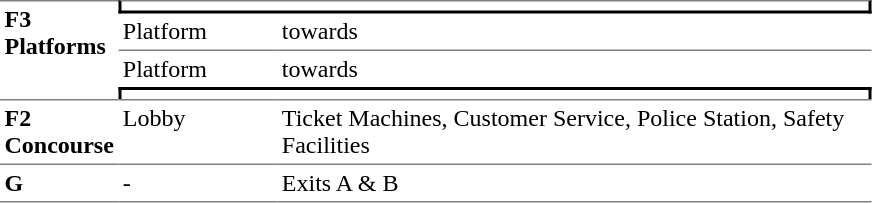<table border=0 cellspacing=0 cellpadding=3>
<tr>
<td style="border-top:solid 1px gray;" rowspan=4 width=50 valign=top><strong>F3<br>Platforms</strong></td>
<td style="border-right:solid 2px black;border-left:solid 2px black;border-bottom:solid 2px black;border-top:solid 1px gray;text-align:center;" colspan=2></td>
</tr>
<tr>
<td style="border-bottom:solid 1px gray;" width=100>Platform </td>
<td style="border-bottom:solid 1px gray;" width=390>  towards  </td>
</tr>
<tr>
<td>Platform </td>
<td> towards   </td>
</tr>
<tr>
<td style="border-top:solid 2px black;border-right:solid 2px black;border-left:solid 2px black;text-align:center;" colspan=2></td>
</tr>
<tr>
<td style="border-bottom:solid 1px gray; border-top:solid 1px gray;" valign=top><strong>F2<br>Concourse</strong></td>
<td style="border-bottom:solid 1px gray; border-top:solid 1px gray;" valign=top>Lobby</td>
<td style="border-bottom:solid 1px gray; border-top:solid 1px gray;" valign=top>Ticket Machines, Customer Service, Police Station, Safety Facilities</td>
</tr>
<tr>
<td style="border-bottom:solid 1px gray;" valign=top><strong>G</strong></td>
<td style="border-bottom:solid 1px gray;" valign=top>-</td>
<td style="border-bottom:solid 1px gray;" valign=top>Exits A & B</td>
</tr>
</table>
